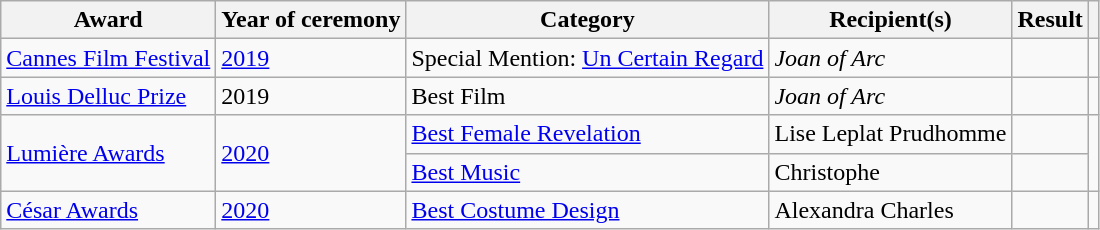<table class="wikitable plainrowheaders sortable">
<tr>
<th scope="col">Award</th>
<th scope="col">Year of ceremony</th>
<th scope="col">Category</th>
<th scope="col">Recipient(s)</th>
<th scope="col">Result</th>
<th scope="col" class="unsortable"></th>
</tr>
<tr>
<td><a href='#'>Cannes Film Festival</a></td>
<td><a href='#'>2019</a></td>
<td>Special Mention: <a href='#'>Un Certain Regard</a></td>
<td><em>Joan of Arc</em></td>
<td></td>
<td></td>
</tr>
<tr>
<td><a href='#'>Louis Delluc Prize</a></td>
<td>2019</td>
<td>Best Film</td>
<td><em>Joan of Arc</em></td>
<td></td>
<td></td>
</tr>
<tr>
<td rowspan="2"><a href='#'>Lumière Awards</a></td>
<td rowspan="2"><a href='#'>2020</a></td>
<td><a href='#'>Best Female Revelation</a></td>
<td>Lise Leplat Prudhomme</td>
<td></td>
<td rowspan="2"></td>
</tr>
<tr>
<td><a href='#'>Best Music</a></td>
<td>Christophe</td>
<td></td>
</tr>
<tr>
<td><a href='#'>César Awards</a></td>
<td><a href='#'>2020</a></td>
<td><a href='#'>Best Costume Design</a></td>
<td>Alexandra Charles</td>
<td></td>
<td></td>
</tr>
</table>
